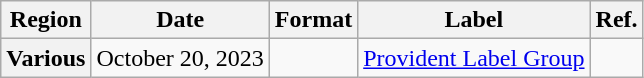<table class="wikitable plainrowheaders">
<tr>
<th scope="col">Region</th>
<th scope="col">Date</th>
<th scope="col">Format</th>
<th scope="col">Label</th>
<th scope="col">Ref.</th>
</tr>
<tr>
<th scope="row">Various</th>
<td>October 20, 2023</td>
<td></td>
<td><a href='#'>Provident Label Group</a></td>
<td></td>
</tr>
</table>
